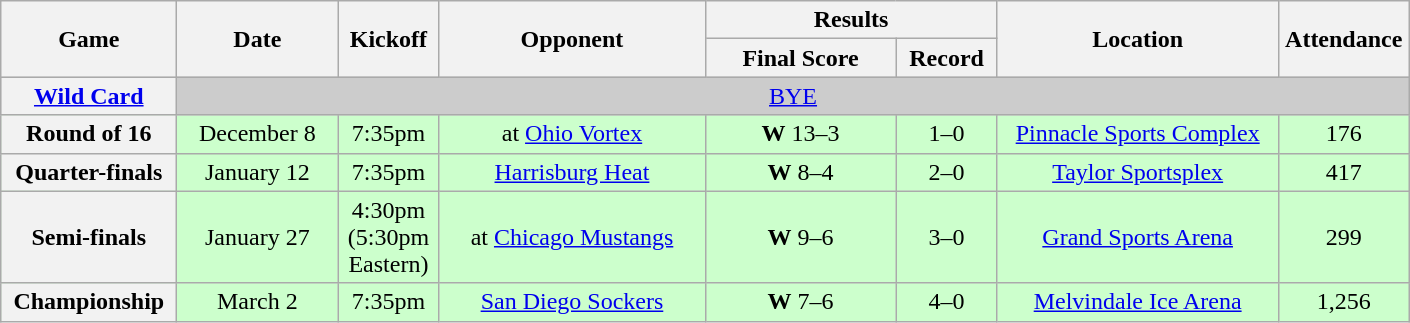<table class="wikitable">
<tr>
<th rowspan="2" width="110">Game</th>
<th rowspan="2" width="100">Date</th>
<th rowspan="2" width="60">Kickoff</th>
<th rowspan="2" width="170">Opponent</th>
<th colspan="2" width="180">Results</th>
<th rowspan="2" width="180">Location</th>
<th rowspan="2" width="80">Attendance</th>
</tr>
<tr>
<th width="120">Final Score</th>
<th width="60">Record</th>
</tr>
<tr align="center" bgcolor="#CCCCCC">
<th><a href='#'>Wild Card</a></th>
<td colspan=7><a href='#'>BYE</a></td>
</tr>
<tr align="center" bgcolor="#CCFFCC">
<th>Round of 16</th>
<td>December 8</td>
<td>7:35pm</td>
<td>at <a href='#'>Ohio Vortex</a></td>
<td><strong>W</strong> 13–3</td>
<td>1–0</td>
<td><a href='#'>Pinnacle Sports Complex</a></td>
<td>176</td>
</tr>
<tr align="center" bgcolor="#CCFFCC">
<th>Quarter-finals</th>
<td>January 12</td>
<td>7:35pm</td>
<td><a href='#'>Harrisburg Heat</a></td>
<td><strong>W</strong> 8–4</td>
<td>2–0</td>
<td><a href='#'>Taylor Sportsplex</a></td>
<td>417</td>
</tr>
<tr align="center" bgcolor="#CCFFCC">
<th>Semi-finals</th>
<td>January 27</td>
<td>4:30pm<br>(5:30pm Eastern)</td>
<td>at <a href='#'>Chicago Mustangs</a></td>
<td><strong>W</strong> 9–6</td>
<td>3–0</td>
<td><a href='#'>Grand Sports Arena</a></td>
<td>299</td>
</tr>
<tr align="center" bgcolor="#CCFFCC">
<th>Championship</th>
<td>March 2</td>
<td>7:35pm</td>
<td><a href='#'>San Diego Sockers</a></td>
<td><strong>W</strong> 7–6</td>
<td>4–0</td>
<td><a href='#'>Melvindale Ice Arena</a></td>
<td>1,256</td>
</tr>
</table>
